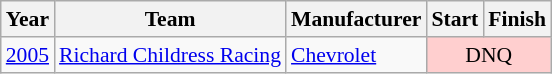<table class="wikitable" style="font-size: 90%;">
<tr>
<th>Year</th>
<th>Team</th>
<th>Manufacturer</th>
<th>Start</th>
<th>Finish</th>
</tr>
<tr>
<td><a href='#'>2005</a></td>
<td><a href='#'>Richard Childress Racing</a></td>
<td><a href='#'>Chevrolet</a></td>
<td colspan=2 align=center style="background:#FFCFCF;">DNQ</td>
</tr>
</table>
